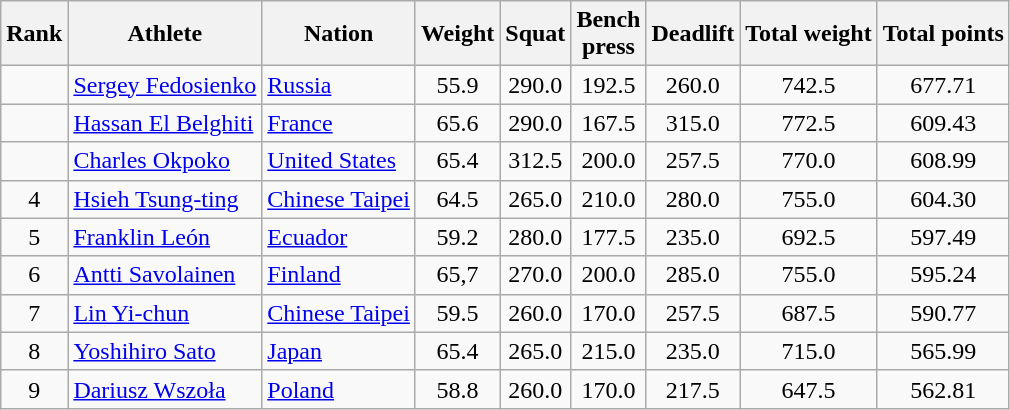<table class="wikitable sortable" style="text-align:center">
<tr>
<th>Rank</th>
<th>Athlete</th>
<th>Nation</th>
<th>Weight</th>
<th>Squat</th>
<th>Bench<br>press</th>
<th>Deadlift</th>
<th>Total weight</th>
<th>Total points</th>
</tr>
<tr>
<td></td>
<td align=left><a href='#'>Sergey Fedosienko</a></td>
<td align=left> <a href='#'>Russia</a></td>
<td>55.9</td>
<td>290.0</td>
<td>192.5</td>
<td>260.0</td>
<td>742.5</td>
<td>677.71</td>
</tr>
<tr>
<td></td>
<td align=left><a href='#'>Hassan El Belghiti</a></td>
<td align=left> <a href='#'>France</a></td>
<td>65.6</td>
<td>290.0</td>
<td>167.5</td>
<td>315.0</td>
<td>772.5</td>
<td>609.43</td>
</tr>
<tr>
<td></td>
<td align=left><a href='#'>Charles Okpoko</a></td>
<td align=left> <a href='#'>United States</a></td>
<td>65.4</td>
<td>312.5</td>
<td>200.0</td>
<td>257.5</td>
<td>770.0</td>
<td>608.99</td>
</tr>
<tr>
<td>4</td>
<td align=left><a href='#'>Hsieh Tsung-ting</a></td>
<td align=left> <a href='#'>Chinese Taipei</a></td>
<td>64.5</td>
<td>265.0</td>
<td>210.0</td>
<td>280.0</td>
<td>755.0</td>
<td>604.30</td>
</tr>
<tr>
<td>5</td>
<td align=left><a href='#'>Franklin León</a></td>
<td align=left> <a href='#'>Ecuador</a></td>
<td>59.2</td>
<td>280.0</td>
<td>177.5</td>
<td>235.0</td>
<td>692.5</td>
<td>597.49</td>
</tr>
<tr>
<td>6</td>
<td align=left><a href='#'>Antti Savolainen</a></td>
<td align=left> <a href='#'>Finland</a></td>
<td>65,7</td>
<td>270.0</td>
<td>200.0</td>
<td>285.0</td>
<td>755.0</td>
<td>595.24</td>
</tr>
<tr>
<td>7</td>
<td align=left><a href='#'>Lin Yi-chun</a></td>
<td align=left> <a href='#'>Chinese Taipei</a></td>
<td>59.5</td>
<td>260.0</td>
<td>170.0</td>
<td>257.5</td>
<td>687.5</td>
<td>590.77</td>
</tr>
<tr>
<td>8</td>
<td align=left><a href='#'>Yoshihiro Sato</a></td>
<td align=left> <a href='#'>Japan</a></td>
<td>65.4</td>
<td>265.0</td>
<td>215.0</td>
<td>235.0</td>
<td>715.0</td>
<td>565.99</td>
</tr>
<tr>
<td>9</td>
<td align=left><a href='#'>Dariusz Wszoła</a></td>
<td align=left> <a href='#'>Poland</a></td>
<td>58.8</td>
<td>260.0</td>
<td>170.0</td>
<td>217.5</td>
<td>647.5</td>
<td>562.81</td>
</tr>
</table>
